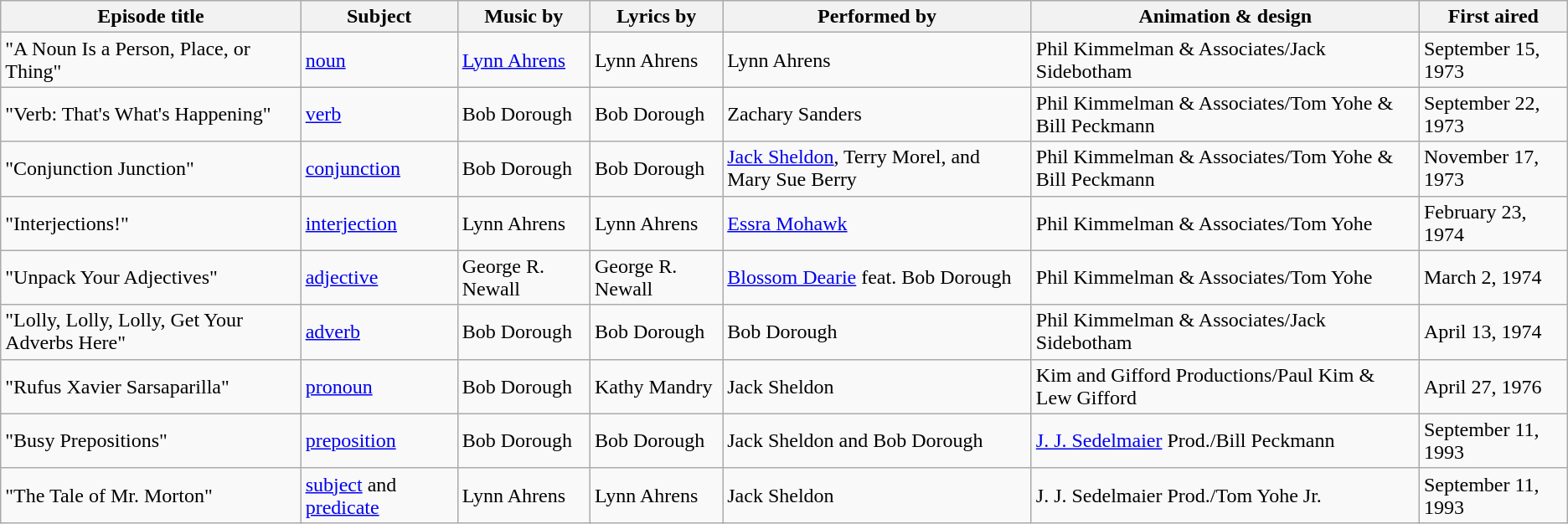<table class="wikitable">
<tr>
<th>Episode title</th>
<th>Subject</th>
<th>Music by</th>
<th>Lyrics by</th>
<th>Performed by</th>
<th>Animation & design</th>
<th>First aired</th>
</tr>
<tr>
<td>"A Noun Is a Person, Place, or Thing"</td>
<td><a href='#'>noun</a></td>
<td><a href='#'>Lynn Ahrens</a></td>
<td>Lynn Ahrens</td>
<td>Lynn Ahrens</td>
<td>Phil Kimmelman & Associates/Jack Sidebotham</td>
<td>September 15, 1973</td>
</tr>
<tr>
<td>"Verb: That's What's Happening"</td>
<td><a href='#'>verb</a></td>
<td>Bob Dorough</td>
<td>Bob Dorough</td>
<td>Zachary Sanders</td>
<td>Phil Kimmelman & Associates/Tom Yohe & Bill Peckmann</td>
<td>September 22, 1973</td>
</tr>
<tr>
<td>"Conjunction Junction"</td>
<td><a href='#'>conjunction</a></td>
<td>Bob Dorough</td>
<td>Bob Dorough</td>
<td><a href='#'>Jack Sheldon</a>, Terry Morel, and Mary Sue Berry</td>
<td>Phil Kimmelman & Associates/Tom Yohe & Bill Peckmann</td>
<td>November 17, 1973</td>
</tr>
<tr>
<td>"Interjections!"</td>
<td><a href='#'>interjection</a></td>
<td>Lynn Ahrens</td>
<td>Lynn Ahrens</td>
<td><a href='#'>Essra Mohawk</a></td>
<td>Phil Kimmelman & Associates/Tom Yohe</td>
<td>February 23, 1974</td>
</tr>
<tr>
<td>"Unpack Your Adjectives"</td>
<td><a href='#'>adjective</a></td>
<td>George R. Newall</td>
<td>George R. Newall</td>
<td><a href='#'>Blossom Dearie</a> feat. Bob Dorough</td>
<td>Phil Kimmelman & Associates/Tom Yohe</td>
<td>March 2, 1974</td>
</tr>
<tr>
<td>"Lolly, Lolly, Lolly, Get Your Adverbs Here"</td>
<td><a href='#'>adverb</a></td>
<td>Bob Dorough</td>
<td>Bob Dorough</td>
<td>Bob Dorough</td>
<td>Phil Kimmelman & Associates/Jack Sidebotham</td>
<td>April 13, 1974</td>
</tr>
<tr>
<td>"Rufus Xavier Sarsaparilla"</td>
<td><a href='#'>pronoun</a></td>
<td>Bob Dorough</td>
<td>Kathy Mandry</td>
<td>Jack Sheldon</td>
<td>Kim and Gifford Productions/Paul Kim & Lew Gifford</td>
<td>April 27, 1976</td>
</tr>
<tr>
<td>"Busy Prepositions"</td>
<td><a href='#'>preposition</a></td>
<td>Bob Dorough</td>
<td>Bob Dorough</td>
<td>Jack Sheldon and Bob Dorough</td>
<td><a href='#'>J. J. Sedelmaier</a> Prod./Bill Peckmann</td>
<td>September 11, 1993</td>
</tr>
<tr>
<td>"The Tale of Mr. Morton"</td>
<td><a href='#'>subject</a> and <a href='#'>predicate</a></td>
<td>Lynn Ahrens</td>
<td>Lynn Ahrens</td>
<td>Jack Sheldon</td>
<td>J. J. Sedelmaier Prod./Tom Yohe Jr.</td>
<td>September 11, 1993</td>
</tr>
</table>
